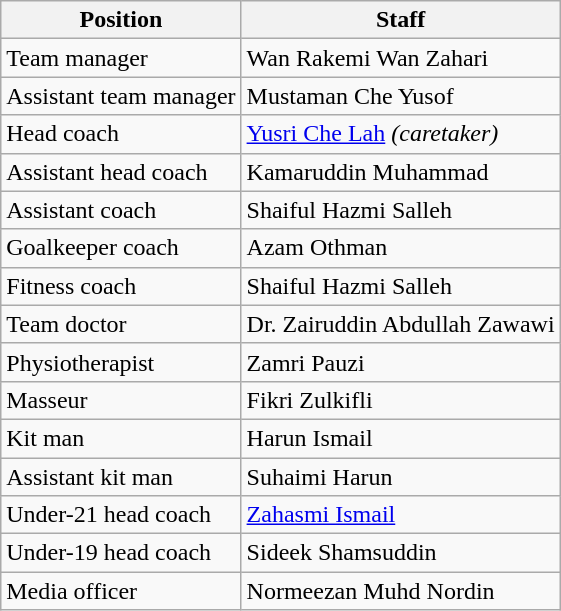<table class="wikitable">
<tr>
<th>Position</th>
<th>Staff</th>
</tr>
<tr>
<td>Team manager</td>
<td> Wan Rakemi Wan Zahari</td>
</tr>
<tr>
<td>Assistant team manager</td>
<td> Mustaman Che Yusof</td>
</tr>
<tr>
<td>Head coach</td>
<td> <a href='#'>Yusri Che Lah</a> <em>(caretaker)</em></td>
</tr>
<tr>
<td>Assistant head coach</td>
<td> Kamaruddin Muhammad</td>
</tr>
<tr>
<td>Assistant coach</td>
<td> Shaiful Hazmi Salleh</td>
</tr>
<tr>
<td>Goalkeeper coach</td>
<td> Azam Othman</td>
</tr>
<tr>
<td>Fitness coach</td>
<td> Shaiful Hazmi Salleh</td>
</tr>
<tr>
<td>Team doctor</td>
<td> Dr. Zairuddin Abdullah Zawawi</td>
</tr>
<tr>
<td>Physiotherapist</td>
<td> Zamri Pauzi</td>
</tr>
<tr>
<td>Masseur</td>
<td> Fikri Zulkifli</td>
</tr>
<tr>
<td>Kit man</td>
<td> Harun Ismail</td>
</tr>
<tr>
<td>Assistant kit man</td>
<td> Suhaimi Harun</td>
</tr>
<tr>
<td>Under-21 head coach</td>
<td> <a href='#'>Zahasmi Ismail</a></td>
</tr>
<tr>
<td>Under-19 head coach</td>
<td> Sideek Shamsuddin</td>
</tr>
<tr>
<td>Media officer</td>
<td> Normeezan Muhd Nordin</td>
</tr>
</table>
